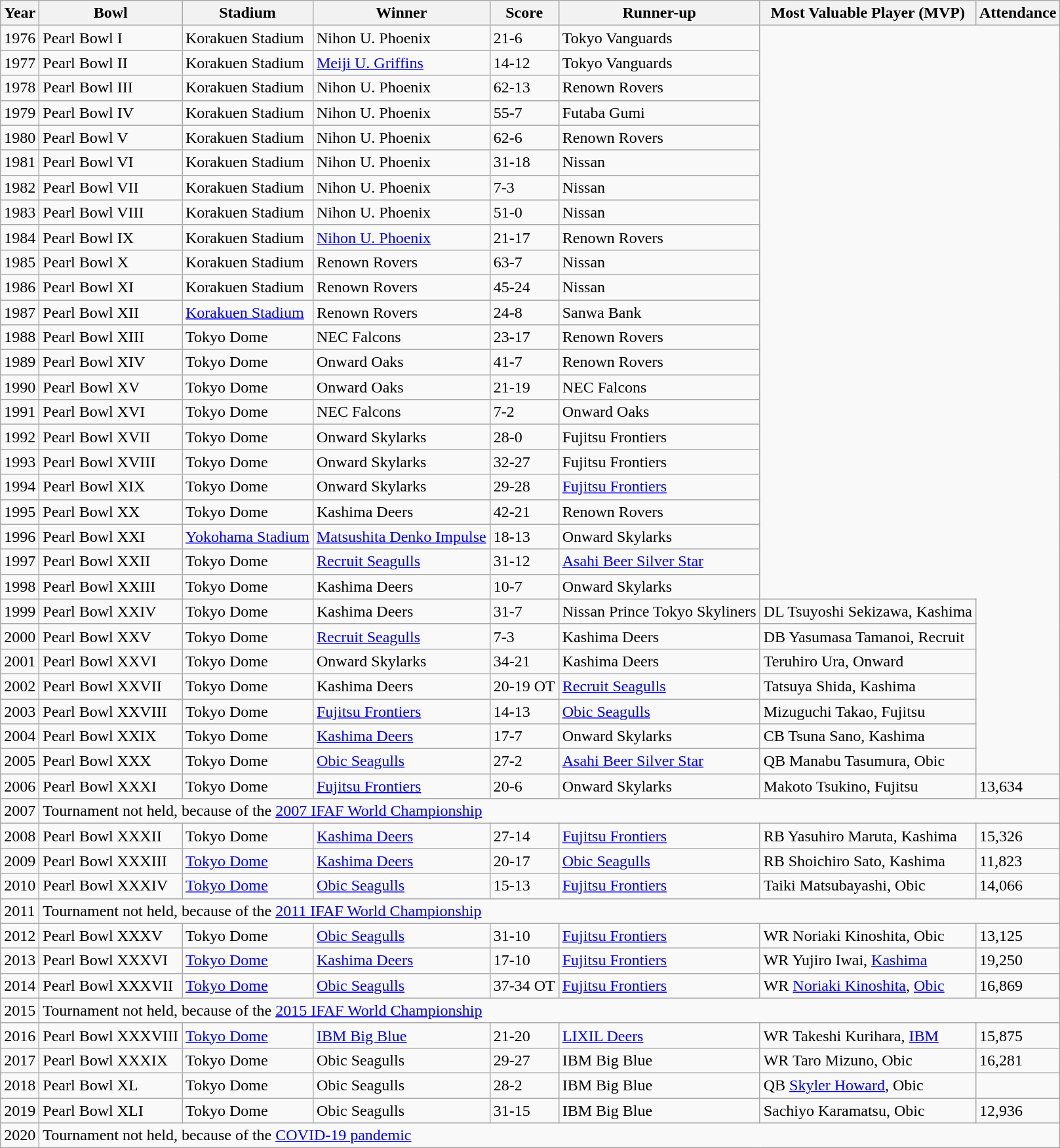<table class="wikitable">
<tr>
<th>Year</th>
<th>Bowl</th>
<th>Stadium</th>
<th>Winner</th>
<th>Score</th>
<th>Runner-up</th>
<th>Most Valuable Player (MVP)</th>
<th>Attendance</th>
</tr>
<tr>
<td>1976</td>
<td>Pearl Bowl I</td>
<td>Korakuen Stadium</td>
<td>Nihon U. Phoenix</td>
<td>21-6</td>
<td>Tokyo Vanguards</td>
</tr>
<tr>
<td>1977</td>
<td>Pearl Bowl II</td>
<td>Korakuen Stadium</td>
<td><a href='#'>Meiji U. Griffins</a></td>
<td>14-12</td>
<td>Tokyo Vanguards</td>
</tr>
<tr>
<td>1978</td>
<td>Pearl Bowl III</td>
<td>Korakuen Stadium</td>
<td>Nihon U. Phoenix</td>
<td>62-13</td>
<td>Renown Rovers</td>
</tr>
<tr>
<td>1979</td>
<td>Pearl Bowl IV</td>
<td>Korakuen Stadium</td>
<td>Nihon U. Phoenix</td>
<td>55-7</td>
<td>Futaba Gumi</td>
</tr>
<tr>
<td>1980</td>
<td>Pearl Bowl V</td>
<td>Korakuen Stadium</td>
<td>Nihon U. Phoenix</td>
<td>62-6</td>
<td>Renown Rovers</td>
</tr>
<tr>
<td>1981</td>
<td>Pearl Bowl VI</td>
<td>Korakuen Stadium</td>
<td>Nihon U. Phoenix</td>
<td>31-18</td>
<td>Nissan</td>
</tr>
<tr>
<td>1982</td>
<td>Pearl Bowl VII</td>
<td>Korakuen Stadium</td>
<td>Nihon U. Phoenix</td>
<td>7-3</td>
<td>Nissan</td>
</tr>
<tr>
<td>1983</td>
<td>Pearl Bowl VIII</td>
<td>Korakuen Stadium</td>
<td>Nihon U. Phoenix</td>
<td>51-0</td>
<td>Nissan</td>
</tr>
<tr>
<td>1984</td>
<td>Pearl Bowl IX</td>
<td>Korakuen Stadium</td>
<td><a href='#'>Nihon U. Phoenix</a></td>
<td>21-17</td>
<td>Renown Rovers</td>
</tr>
<tr>
<td>1985</td>
<td>Pearl Bowl X</td>
<td>Korakuen Stadium</td>
<td>Renown Rovers</td>
<td>63-7</td>
<td>Nissan</td>
</tr>
<tr>
<td>1986</td>
<td>Pearl Bowl XI</td>
<td>Korakuen Stadium</td>
<td>Renown Rovers</td>
<td>45-24</td>
<td>Nissan</td>
</tr>
<tr>
<td>1987</td>
<td>Pearl Bowl XII</td>
<td><a href='#'>Korakuen Stadium</a></td>
<td>Renown Rovers</td>
<td>24-8</td>
<td>Sanwa Bank</td>
</tr>
<tr>
<td>1988</td>
<td>Pearl Bowl XIII</td>
<td>Tokyo Dome</td>
<td>NEC Falcons</td>
<td>23-17</td>
<td>Renown Rovers</td>
</tr>
<tr>
<td>1989</td>
<td>Pearl Bowl XIV</td>
<td>Tokyo Dome</td>
<td>Onward Oaks</td>
<td>41-7</td>
<td>Renown Rovers</td>
</tr>
<tr>
<td>1990</td>
<td>Pearl Bowl XV</td>
<td>Tokyo Dome</td>
<td>Onward Oaks</td>
<td>21-19</td>
<td>NEC Falcons</td>
</tr>
<tr>
<td>1991</td>
<td>Pearl Bowl XVI</td>
<td>Tokyo Dome</td>
<td>NEC Falcons</td>
<td>7-2</td>
<td>Onward Oaks</td>
</tr>
<tr>
<td>1992</td>
<td>Pearl Bowl XVII</td>
<td>Tokyo Dome</td>
<td>Onward Skylarks</td>
<td>28-0</td>
<td>Fujitsu Frontiers</td>
</tr>
<tr>
<td>1993</td>
<td>Pearl Bowl XVIII</td>
<td>Tokyo Dome</td>
<td>Onward Skylarks</td>
<td>32-27</td>
<td>Fujitsu Frontiers</td>
</tr>
<tr>
<td>1994</td>
<td>Pearl Bowl XIX</td>
<td>Tokyo Dome</td>
<td>Onward Skylarks</td>
<td>29-28</td>
<td><a href='#'>Fujitsu Frontiers</a></td>
</tr>
<tr>
<td>1995</td>
<td>Pearl Bowl XX</td>
<td>Tokyo Dome</td>
<td>Kashima Deers</td>
<td>42-21</td>
<td>Renown Rovers</td>
</tr>
<tr>
<td>1996</td>
<td>Pearl Bowl XXI</td>
<td><a href='#'>Yokohama Stadium</a></td>
<td><a href='#'>Matsushita Denko Impulse</a></td>
<td>18-13</td>
<td>Onward Skylarks</td>
</tr>
<tr>
<td>1997</td>
<td>Pearl Bowl XXII</td>
<td>Tokyo Dome</td>
<td><a href='#'>Recruit Seagulls</a></td>
<td>31-12</td>
<td><a href='#'>Asahi Beer Silver Star</a></td>
</tr>
<tr>
<td>1998</td>
<td>Pearl Bowl XXIII</td>
<td>Tokyo Dome</td>
<td>Kashima Deers</td>
<td>10-7</td>
<td>Onward Skylarks</td>
</tr>
<tr>
<td>1999</td>
<td>Pearl Bowl XXIV</td>
<td>Tokyo Dome</td>
<td>Kashima Deers</td>
<td>31-7</td>
<td>Nissan Prince Tokyo Skyliners</td>
<td>DL Tsuyoshi Sekizawa, Kashima</td>
</tr>
<tr>
<td>2000</td>
<td>Pearl Bowl XXV</td>
<td>Tokyo Dome</td>
<td><a href='#'>Recruit Seagulls</a></td>
<td>7-3</td>
<td>Kashima Deers</td>
<td>DB Yasumasa Tamanoi, Recruit</td>
</tr>
<tr>
<td>2001</td>
<td>Pearl Bowl XXVI</td>
<td>Tokyo Dome</td>
<td>Onward Skylarks</td>
<td>34-21</td>
<td>Kashima Deers</td>
<td>Teruhiro Ura, Onward</td>
</tr>
<tr>
<td>2002</td>
<td>Pearl Bowl XXVII</td>
<td>Tokyo Dome</td>
<td>Kashima Deers</td>
<td>20-19 OT</td>
<td><a href='#'>Recruit Seagulls</a></td>
<td>Tatsuya Shida, Kashima</td>
</tr>
<tr>
<td>2003</td>
<td>Pearl Bowl XXVIII</td>
<td>Tokyo Dome</td>
<td><a href='#'>Fujitsu Frontiers</a></td>
<td>14-13</td>
<td><a href='#'>Obic Seagulls</a></td>
<td>Mizuguchi Takao, Fujitsu</td>
</tr>
<tr>
<td>2004</td>
<td>Pearl Bowl XXIX</td>
<td>Tokyo Dome</td>
<td><a href='#'>Kashima Deers</a></td>
<td>17-7</td>
<td>Onward Skylarks</td>
<td>CB Tsuna Sano, Kashima</td>
</tr>
<tr>
<td>2005</td>
<td>Pearl Bowl XXX</td>
<td>Tokyo Dome</td>
<td><a href='#'>Obic Seagulls</a></td>
<td>27-2</td>
<td><a href='#'>Asahi Beer Silver Star</a></td>
<td>QB Manabu Tasumura, Obic</td>
</tr>
<tr>
<td>2006</td>
<td>Pearl Bowl XXXI</td>
<td>Tokyo Dome</td>
<td><a href='#'>Fujitsu Frontiers</a></td>
<td>20-6</td>
<td>Onward Skylarks</td>
<td>Makoto Tsukino, Fujitsu</td>
<td>13,634</td>
</tr>
<tr>
<td>2007</td>
<td colspan="7">Tournament not held, because of the <a href='#'>2007 IFAF World Championship</a></td>
</tr>
<tr>
<td>2008</td>
<td>Pearl Bowl XXXII</td>
<td>Tokyo Dome</td>
<td><a href='#'>Kashima Deers</a></td>
<td>27-14</td>
<td><a href='#'>Fujitsu Frontiers</a></td>
<td>RB Yasuhiro Maruta, Kashima</td>
<td>15,326</td>
</tr>
<tr>
<td>2009</td>
<td>Pearl Bowl XXXIII</td>
<td><a href='#'>Tokyo Dome</a></td>
<td><a href='#'>Kashima Deers</a></td>
<td>20-17</td>
<td><a href='#'>Obic Seagulls</a></td>
<td>RB Shoichiro Sato, Kashima</td>
<td>11,823</td>
</tr>
<tr>
<td>2010</td>
<td>Pearl Bowl XXXIV</td>
<td><a href='#'>Tokyo Dome</a></td>
<td><a href='#'>Obic Seagulls</a></td>
<td>15-13</td>
<td><a href='#'>Fujitsu Frontiers</a></td>
<td>Taiki Matsubayashi, Obic</td>
<td>14,066</td>
</tr>
<tr>
<td>2011</td>
<td colspan="7">Tournament not held, because of the <a href='#'>2011 IFAF World Championship</a></td>
</tr>
<tr>
<td>2012</td>
<td>Pearl Bowl XXXV</td>
<td>Tokyo Dome</td>
<td><a href='#'>Obic Seagulls</a></td>
<td>31-10</td>
<td><a href='#'>Fujitsu Frontiers</a></td>
<td>WR Noriaki Kinoshita, Obic</td>
<td>13,125</td>
</tr>
<tr>
<td>2013</td>
<td>Pearl Bowl XXXVI</td>
<td><a href='#'>Tokyo Dome</a></td>
<td><a href='#'>Kashima Deers</a></td>
<td>17-10</td>
<td><a href='#'>Fujitsu Frontiers</a></td>
<td>WR Yujiro Iwai, <a href='#'>Kashima</a></td>
<td>19,250</td>
</tr>
<tr>
<td>2014</td>
<td>Pearl Bowl XXXVII</td>
<td><a href='#'>Tokyo Dome</a></td>
<td><a href='#'>Obic Seagulls</a></td>
<td>37-34 OT</td>
<td><a href='#'>Fujitsu Frontiers</a></td>
<td>WR <a href='#'>Noriaki Kinoshita</a>, <a href='#'>Obic</a></td>
<td>16,869</td>
</tr>
<tr>
<td>2015</td>
<td colspan="7">Tournament not held, because of the <a href='#'>2015 IFAF World Championship</a></td>
</tr>
<tr>
<td>2016</td>
<td>Pearl Bowl XXXVIII</td>
<td><a href='#'>Tokyo Dome</a></td>
<td><a href='#'>IBM Big Blue</a></td>
<td>21-20</td>
<td><a href='#'>LIXIL Deers</a></td>
<td>WR Takeshi Kurihara, <a href='#'>IBM</a></td>
<td>15,875</td>
</tr>
<tr>
<td>2017</td>
<td>Pearl Bowl XXXIX</td>
<td>Tokyo Dome</td>
<td>Obic Seagulls</td>
<td>29-27</td>
<td>IBM Big Blue</td>
<td>WR Taro Mizuno, Obic</td>
<td>16,281</td>
</tr>
<tr>
<td>2018</td>
<td>Pearl Bowl XL</td>
<td>Tokyo Dome</td>
<td>Obic Seagulls</td>
<td>28-2</td>
<td>IBM Big Blue</td>
<td>QB <a href='#'>Skyler Howard</a>, Obic</td>
<td></td>
</tr>
<tr>
<td>2019</td>
<td>Pearl Bowl XLI</td>
<td>Tokyo Dome</td>
<td>Obic Seagulls</td>
<td>31-15</td>
<td>IBM Big Blue</td>
<td>Sachiyo Karamatsu, Obic</td>
<td>12,936</td>
</tr>
<tr>
<td>2020</td>
<td colspan="7">Tournament not held, because of the <a href='#'>COVID-19 pandemic</a></td>
</tr>
</table>
